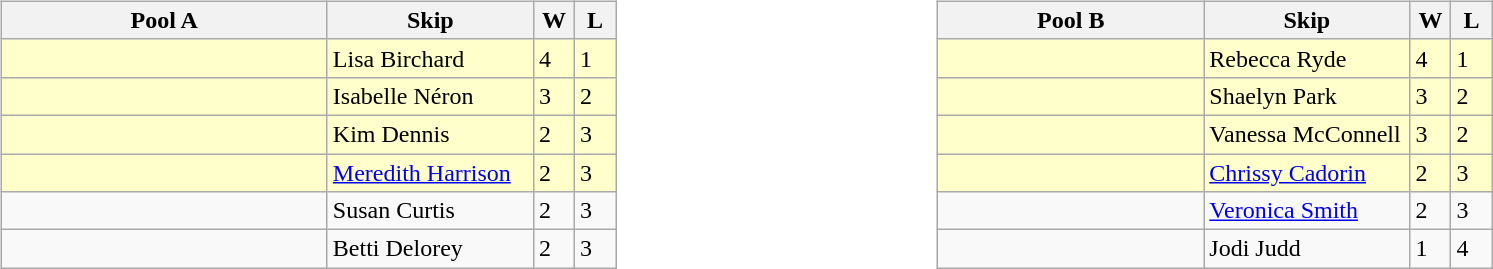<table>
<tr>
<td valign=top width=10%><br><table class="wikitable">
<tr>
<th width=210>Pool A</th>
<th width=130>Skip</th>
<th width=20>W</th>
<th width=20>L</th>
</tr>
<tr bgcolor=#ffffcc>
<td></td>
<td>Lisa Birchard</td>
<td>4</td>
<td>1</td>
</tr>
<tr bgcolor=#ffffcc>
<td></td>
<td>Isabelle Néron</td>
<td>3</td>
<td>2</td>
</tr>
<tr bgcolor=#ffffcc>
<td></td>
<td>Kim Dennis</td>
<td>2</td>
<td>3</td>
</tr>
<tr bgcolor=#ffffcc>
<td></td>
<td><a href='#'>Meredith Harrison</a></td>
<td>2</td>
<td>3</td>
</tr>
<tr>
<td></td>
<td>Susan Curtis</td>
<td>2</td>
<td>3</td>
</tr>
<tr>
<td></td>
<td>Betti Delorey</td>
<td>2</td>
<td>3</td>
</tr>
</table>
</td>
<td valign=top width=10%><br><table class="wikitable">
<tr>
<th width=170>Pool B</th>
<th width=130>Skip</th>
<th width=20>W</th>
<th width=20>L</th>
</tr>
<tr bgcolor=#ffffcc>
<td></td>
<td>Rebecca Ryde</td>
<td>4</td>
<td>1</td>
</tr>
<tr bgcolor=#ffffcc>
<td></td>
<td>Shaelyn Park</td>
<td>3</td>
<td>2</td>
</tr>
<tr bgcolor=#ffffcc>
<td></td>
<td>Vanessa McConnell</td>
<td>3</td>
<td>2</td>
</tr>
<tr bgcolor=#ffffcc>
<td></td>
<td><a href='#'>Chrissy Cadorin</a></td>
<td>2</td>
<td>3</td>
</tr>
<tr>
<td></td>
<td><a href='#'>Veronica Smith</a></td>
<td>2</td>
<td>3</td>
</tr>
<tr>
<td></td>
<td>Jodi Judd</td>
<td>1</td>
<td>4</td>
</tr>
</table>
</td>
</tr>
</table>
